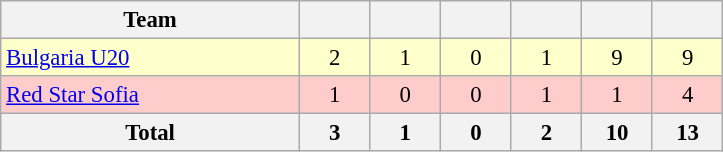<table class="wikitable" style="font-size:95%; text-align:center">
<tr>
<th width=192>Team</th>
<th width=40></th>
<th width=40></th>
<th width=40></th>
<th width=40></th>
<th width=40></th>
<th width=40></th>
</tr>
<tr style="background:#ffffcc;">
<td style="text-align:left;"> <a href='#'>Bulgaria U20</a></td>
<td>2</td>
<td>1</td>
<td>0</td>
<td>1</td>
<td>9</td>
<td>9</td>
</tr>
<tr style="background:#ffcccc;">
<td style="text-align:left;"> <a href='#'>Red Star Sofia</a></td>
<td>1</td>
<td>0</td>
<td>0</td>
<td>1</td>
<td>1</td>
<td>4</td>
</tr>
<tr>
<th>Total</th>
<th>3</th>
<th>1</th>
<th>0</th>
<th>2</th>
<th>10</th>
<th>13</th>
</tr>
</table>
